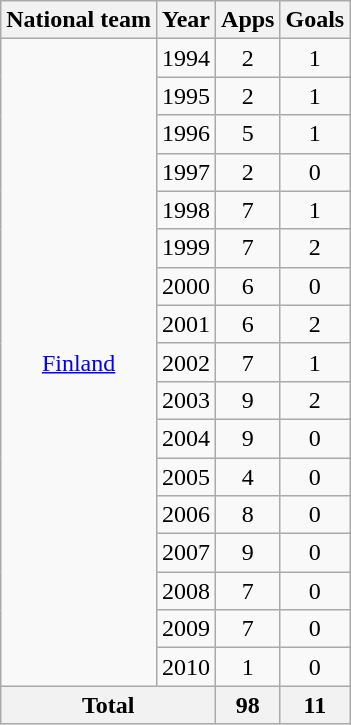<table class="wikitable" style="text-align:center">
<tr>
<th>National team</th>
<th>Year</th>
<th>Apps</th>
<th>Goals</th>
</tr>
<tr>
<td rowspan="17"><a href='#'>Finland</a></td>
<td>1994</td>
<td>2</td>
<td>1</td>
</tr>
<tr>
<td>1995</td>
<td>2</td>
<td>1</td>
</tr>
<tr>
<td>1996</td>
<td>5</td>
<td>1</td>
</tr>
<tr>
<td>1997</td>
<td>2</td>
<td>0</td>
</tr>
<tr>
<td>1998</td>
<td>7</td>
<td>1</td>
</tr>
<tr>
<td>1999</td>
<td>7</td>
<td>2</td>
</tr>
<tr>
<td>2000</td>
<td>6</td>
<td>0</td>
</tr>
<tr>
<td>2001</td>
<td>6</td>
<td>2</td>
</tr>
<tr>
<td>2002</td>
<td>7</td>
<td>1</td>
</tr>
<tr>
<td>2003</td>
<td>9</td>
<td>2</td>
</tr>
<tr>
<td>2004</td>
<td>9</td>
<td>0</td>
</tr>
<tr>
<td>2005</td>
<td>4</td>
<td>0</td>
</tr>
<tr>
<td>2006</td>
<td>8</td>
<td>0</td>
</tr>
<tr>
<td>2007</td>
<td>9</td>
<td>0</td>
</tr>
<tr>
<td>2008</td>
<td>7</td>
<td>0</td>
</tr>
<tr>
<td>2009</td>
<td>7</td>
<td>0</td>
</tr>
<tr>
<td>2010</td>
<td>1</td>
<td>0</td>
</tr>
<tr>
<th colspan="2">Total</th>
<th>98</th>
<th>11</th>
</tr>
</table>
